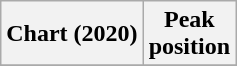<table class="wikitable plainrowheaders" style="text-align:center">
<tr>
<th scope="col">Chart (2020)</th>
<th scope="col">Peak<br>position</th>
</tr>
<tr>
</tr>
</table>
